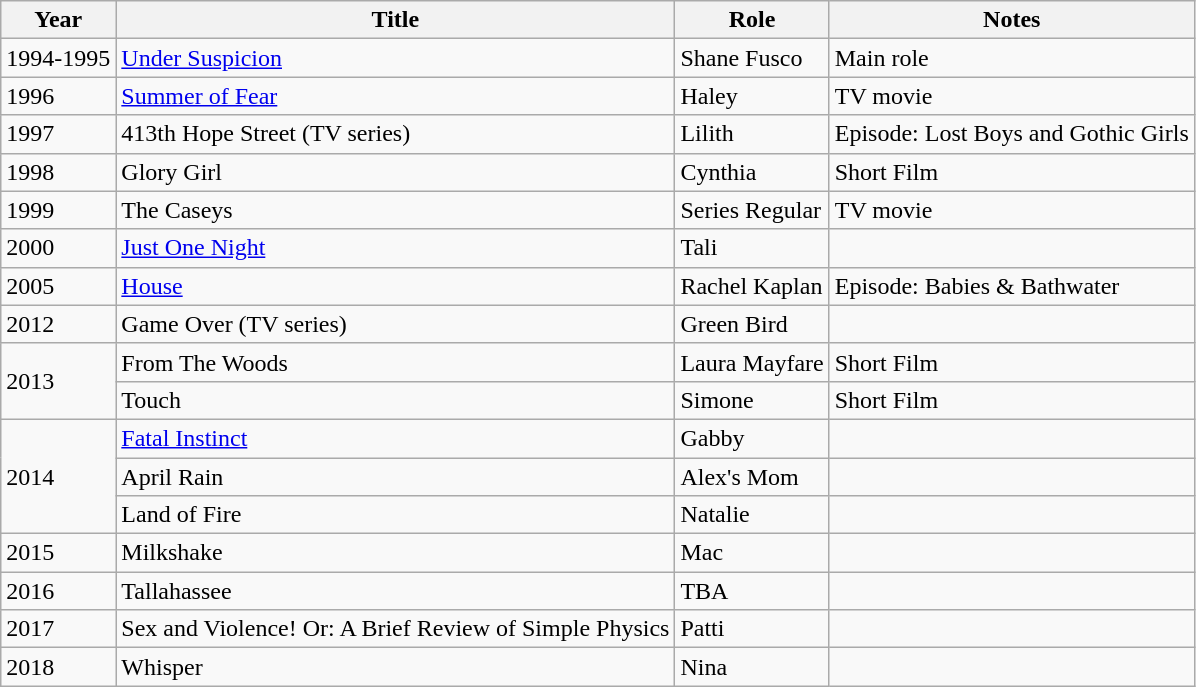<table class="wikitable sortable">
<tr>
<th>Year</th>
<th>Title</th>
<th>Role</th>
<th class="unsortable">Notes</th>
</tr>
<tr>
<td>1994-1995</td>
<td><a href='#'>Under Suspicion</a></td>
<td>Shane Fusco</td>
<td>Main role</td>
</tr>
<tr>
<td>1996</td>
<td><a href='#'>Summer of Fear</a></td>
<td>Haley</td>
<td>TV movie</td>
</tr>
<tr>
<td>1997</td>
<td>413th Hope Street (TV series)</td>
<td>Lilith</td>
<td>Episode: Lost Boys and Gothic Girls</td>
</tr>
<tr>
<td>1998</td>
<td>Glory Girl</td>
<td>Cynthia</td>
<td>Short Film</td>
</tr>
<tr>
<td>1999</td>
<td>The Caseys</td>
<td>Series Regular</td>
<td>TV movie</td>
</tr>
<tr>
<td>2000</td>
<td><a href='#'>Just One Night</a></td>
<td>Tali</td>
<td></td>
</tr>
<tr>
<td>2005</td>
<td><a href='#'>House</a></td>
<td>Rachel Kaplan</td>
<td>Episode: Babies & Bathwater</td>
</tr>
<tr>
<td>2012</td>
<td>Game Over (TV series)</td>
<td>Green Bird</td>
<td></td>
</tr>
<tr>
<td rowspan="2">2013</td>
<td>From The Woods</td>
<td>Laura Mayfare</td>
<td>Short Film</td>
</tr>
<tr>
<td>Touch</td>
<td>Simone</td>
<td>Short Film</td>
</tr>
<tr>
<td rowspan="3">2014</td>
<td><a href='#'>Fatal Instinct</a></td>
<td>Gabby</td>
<td></td>
</tr>
<tr>
<td>April Rain</td>
<td>Alex's Mom</td>
<td></td>
</tr>
<tr>
<td>Land of Fire</td>
<td>Natalie</td>
<td></td>
</tr>
<tr>
<td>2015</td>
<td>Milkshake</td>
<td>Mac</td>
<td></td>
</tr>
<tr>
<td>2016</td>
<td>Tallahassee</td>
<td>TBA</td>
<td></td>
</tr>
<tr>
<td>2017</td>
<td>Sex and Violence! Or: A Brief Review of Simple Physics</td>
<td>Patti</td>
<td></td>
</tr>
<tr>
<td>2018</td>
<td>Whisper</td>
<td>Nina</td>
<td></td>
</tr>
</table>
